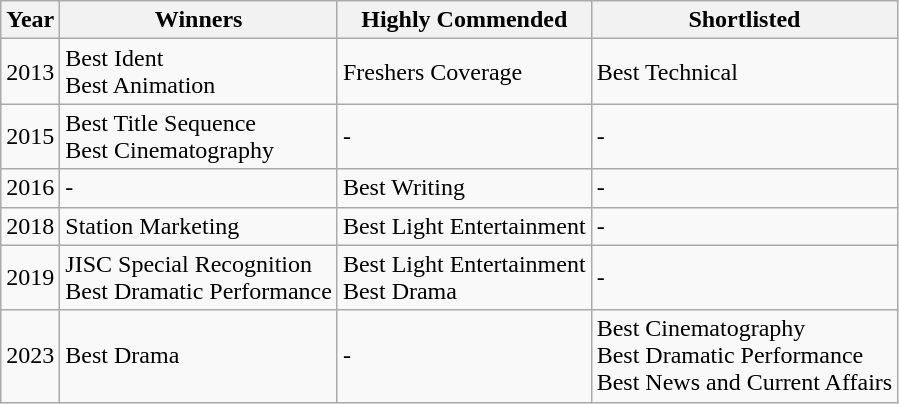<table class="wikitable">
<tr>
<th>Year</th>
<th>Winners</th>
<th>Highly Commended</th>
<th>Shortlisted</th>
</tr>
<tr>
<td>2013</td>
<td>Best Ident <br> Best Animation</td>
<td>Freshers Coverage</td>
<td>Best Technical</td>
</tr>
<tr>
<td>2015</td>
<td>Best Title Sequence <br> Best Cinematography</td>
<td>-</td>
<td>-</td>
</tr>
<tr>
<td>2016</td>
<td>-</td>
<td>Best Writing</td>
<td>-</td>
</tr>
<tr>
<td>2018</td>
<td>Station Marketing</td>
<td>Best Light Entertainment</td>
<td>-</td>
</tr>
<tr>
<td>2019</td>
<td>JISC Special Recognition <br> Best Dramatic Performance</td>
<td>Best Light Entertainment <br> Best Drama</td>
<td>-</td>
</tr>
<tr>
<td>2023</td>
<td>Best Drama</td>
<td>-</td>
<td>Best Cinematography <br> Best Dramatic Performance <br> Best News and Current Affairs</td>
</tr>
</table>
